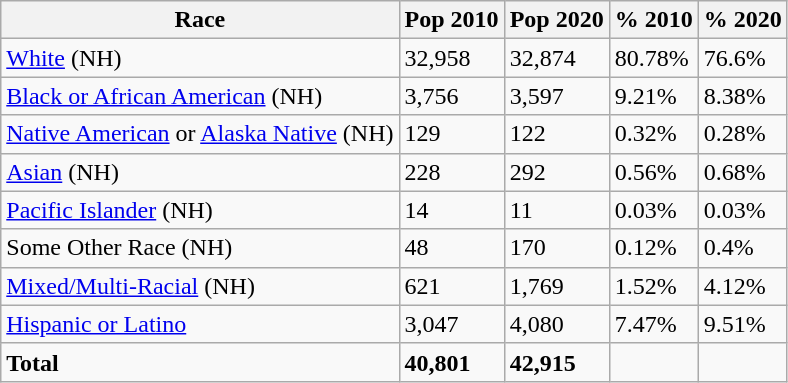<table class="wikitable">
<tr>
<th>Race</th>
<th>Pop 2010</th>
<th>Pop 2020</th>
<th>% 2010</th>
<th>% 2020</th>
</tr>
<tr>
<td><a href='#'>White</a> (NH)</td>
<td>32,958</td>
<td>32,874</td>
<td>80.78%</td>
<td>76.6%</td>
</tr>
<tr>
<td><a href='#'>Black or African American</a> (NH)</td>
<td>3,756</td>
<td>3,597</td>
<td>9.21%</td>
<td>8.38%</td>
</tr>
<tr>
<td><a href='#'>Native American</a> or <a href='#'>Alaska Native</a> (NH)</td>
<td>129</td>
<td>122</td>
<td>0.32%</td>
<td>0.28%</td>
</tr>
<tr>
<td><a href='#'>Asian</a> (NH)</td>
<td>228</td>
<td>292</td>
<td>0.56%</td>
<td>0.68%</td>
</tr>
<tr>
<td><a href='#'>Pacific Islander</a> (NH)</td>
<td>14</td>
<td>11</td>
<td>0.03%</td>
<td>0.03%</td>
</tr>
<tr>
<td>Some Other Race (NH)</td>
<td>48</td>
<td>170</td>
<td>0.12%</td>
<td>0.4%</td>
</tr>
<tr>
<td><a href='#'>Mixed/Multi-Racial</a> (NH)</td>
<td>621</td>
<td>1,769</td>
<td>1.52%</td>
<td>4.12%</td>
</tr>
<tr>
<td><a href='#'>Hispanic or Latino</a></td>
<td>3,047</td>
<td>4,080</td>
<td>7.47%</td>
<td>9.51%</td>
</tr>
<tr>
<td><strong>Total</strong></td>
<td><strong>40,801</strong></td>
<td><strong>42,915</strong></td>
<td></td>
<td></td>
</tr>
</table>
